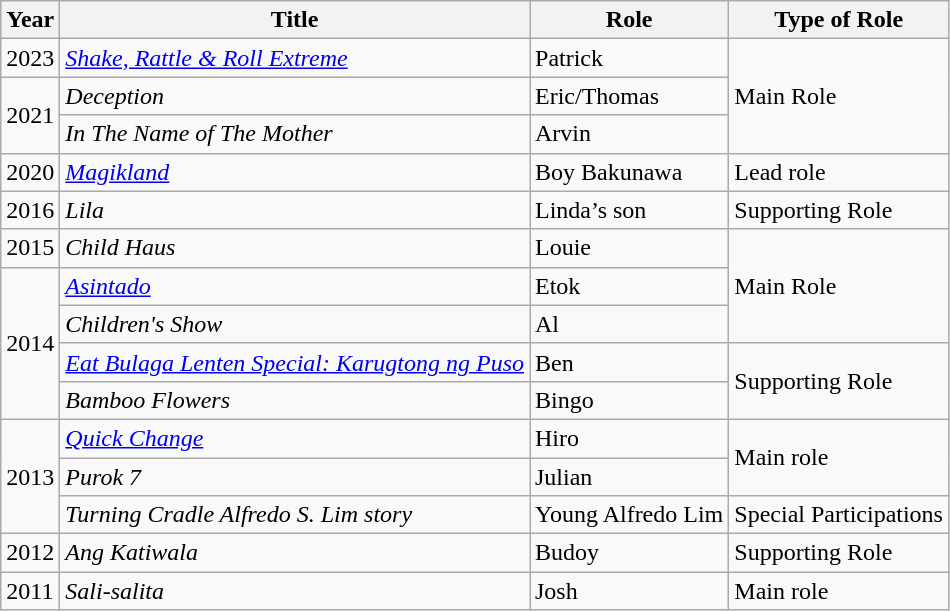<table class="wikitable">
<tr>
<th>Year</th>
<th>Title</th>
<th>Role</th>
<th>Type of Role</th>
</tr>
<tr>
<td>2023</td>
<td><em><a href='#'>Shake, Rattle & Roll Extreme</a></em></td>
<td>Patrick</td>
<td rowspan="3">Main Role</td>
</tr>
<tr>
<td rowspan="2">2021</td>
<td><em>Deception</em></td>
<td>Eric/Thomas</td>
</tr>
<tr>
<td><em>In The Name of The Mother</em></td>
<td>Arvin</td>
</tr>
<tr>
<td>2020</td>
<td><em><a href='#'>Magikland</a></em></td>
<td>Boy Bakunawa</td>
<td>Lead role</td>
</tr>
<tr>
<td>2016</td>
<td><em>Lila</em></td>
<td>Linda’s son</td>
<td>Supporting Role</td>
</tr>
<tr>
<td>2015</td>
<td><em>Child Haus</em></td>
<td>Louie</td>
<td rowspan="3">Main Role</td>
</tr>
<tr>
<td rowspan="4">2014</td>
<td><em><a href='#'>Asintado</a></em></td>
<td>Etok</td>
</tr>
<tr>
<td><em>Children's Show</em></td>
<td>Al</td>
</tr>
<tr>
<td><em><a href='#'> Eat Bulaga Lenten Special: Karugtong ng Puso</a></em></td>
<td>Ben</td>
<td rowspan="2">Supporting Role</td>
</tr>
<tr>
<td><em>Bamboo Flowers</em></td>
<td>Bingo</td>
</tr>
<tr>
<td rowspan="3">2013</td>
<td><em><a href='#'>Quick Change</a></em></td>
<td>Hiro</td>
<td rowspan="2">Main role</td>
</tr>
<tr>
<td><em>Purok 7</em></td>
<td>Julian</td>
</tr>
<tr>
<td><em>Turning Cradle Alfredo S. Lim story</em></td>
<td>Young Alfredo Lim</td>
<td>Special Participations</td>
</tr>
<tr>
<td>2012</td>
<td><em>Ang Katiwala</em></td>
<td>Budoy</td>
<td>Supporting Role</td>
</tr>
<tr>
<td>2011</td>
<td><em>Sali-salita</em></td>
<td>Josh</td>
<td>Main role</td>
</tr>
</table>
